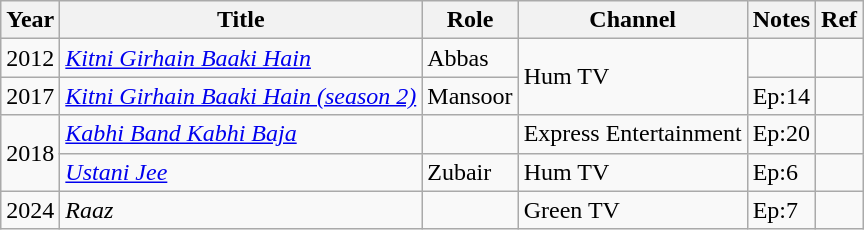<table class="wikitable">
<tr>
<th>Year</th>
<th>Title</th>
<th>Role</th>
<th>Channel</th>
<th>Notes</th>
<th>Ref</th>
</tr>
<tr>
<td>2012</td>
<td><em><a href='#'>Kitni Girhain Baaki Hain</a></em></td>
<td>Abbas</td>
<td rowspan="2">Hum TV</td>
<td></td>
<td></td>
</tr>
<tr>
<td>2017</td>
<td><em><a href='#'>Kitni Girhain Baaki Hain (season 2)</a></em></td>
<td>Mansoor</td>
<td>Ep:14</td>
<td></td>
</tr>
<tr>
<td rowspan="2">2018</td>
<td><em><a href='#'>Kabhi Band Kabhi Baja</a></em></td>
<td></td>
<td>Express Entertainment</td>
<td>Ep:20</td>
<td></td>
</tr>
<tr>
<td><em><a href='#'>Ustani Jee</a></em></td>
<td>Zubair</td>
<td>Hum TV</td>
<td>Ep:6</td>
<td></td>
</tr>
<tr>
<td>2024</td>
<td><em>Raaz</em></td>
<td></td>
<td>Green TV</td>
<td>Ep:7</td>
<td></td>
</tr>
</table>
